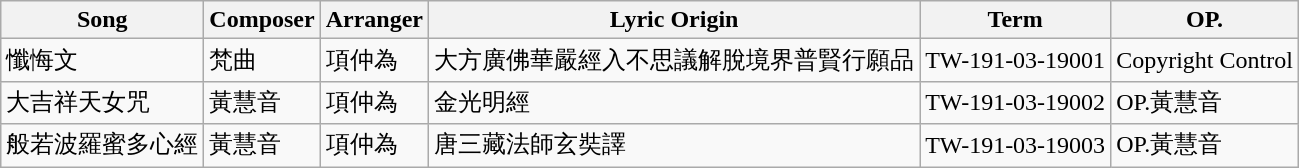<table class="wikitable">
<tr>
<th>Song</th>
<th>Composer</th>
<th>Arranger</th>
<th>Lyric Origin</th>
<th>Term</th>
<th>OP.</th>
</tr>
<tr>
<td>懺悔文</td>
<td>梵曲</td>
<td>項仲為</td>
<td>大方廣佛華嚴經入不思議解脫境界普賢行願品</td>
<td>TW-191-03-19001</td>
<td>Copyright Control</td>
</tr>
<tr>
<td>大吉祥天女咒</td>
<td>黃慧音</td>
<td>項仲為</td>
<td>金光明經</td>
<td>TW-191-03-19002</td>
<td>OP.黃慧音</td>
</tr>
<tr>
<td>般若波羅蜜多心經</td>
<td>黃慧音</td>
<td>項仲為</td>
<td>唐三藏法師玄奘譯</td>
<td>TW-191-03-19003</td>
<td>OP.黃慧音</td>
</tr>
</table>
